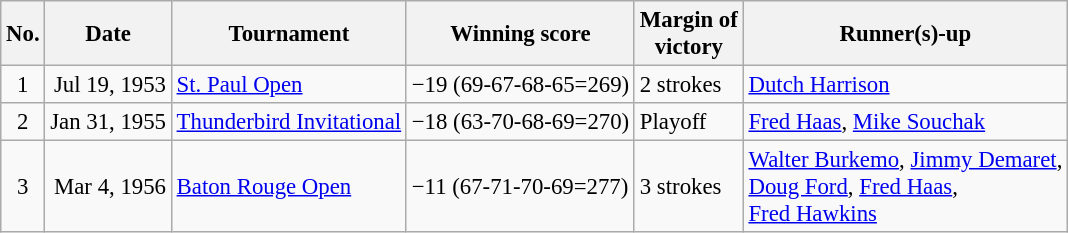<table class="wikitable" style="font-size:95%;">
<tr>
<th>No.</th>
<th>Date</th>
<th>Tournament</th>
<th>Winning score</th>
<th>Margin of<br>victory</th>
<th>Runner(s)-up</th>
</tr>
<tr>
<td align=center>1</td>
<td align=right>Jul 19, 1953</td>
<td><a href='#'>St. Paul Open</a></td>
<td>−19 (69-67-68-65=269)</td>
<td>2 strokes</td>
<td> <a href='#'>Dutch Harrison</a></td>
</tr>
<tr>
<td align=center>2</td>
<td align=right>Jan 31, 1955</td>
<td><a href='#'>Thunderbird Invitational</a></td>
<td>−18 (63-70-68-69=270)</td>
<td>Playoff</td>
<td> <a href='#'>Fred Haas</a>,  <a href='#'>Mike Souchak</a></td>
</tr>
<tr>
<td align=center>3</td>
<td align=right>Mar 4, 1956</td>
<td><a href='#'>Baton Rouge Open</a></td>
<td>−11 (67-71-70-69=277)</td>
<td>3 strokes</td>
<td> <a href='#'>Walter Burkemo</a>,  <a href='#'>Jimmy Demaret</a>,<br> <a href='#'>Doug Ford</a>,  <a href='#'>Fred Haas</a>,<br> <a href='#'>Fred Hawkins</a></td>
</tr>
</table>
